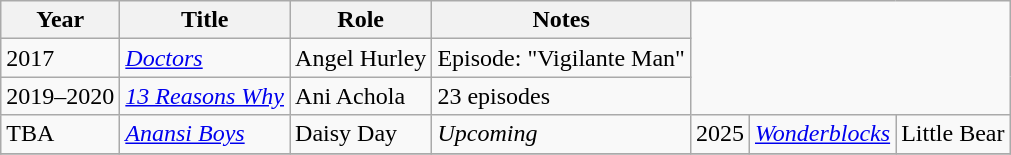<table class="wikitable sortable">
<tr>
<th>Year</th>
<th>Title</th>
<th>Role</th>
<th>Notes</th>
</tr>
<tr>
<td>2017</td>
<td><a href='#'><em>Doctors</em></a></td>
<td>Angel Hurley</td>
<td>Episode: "Vigilante Man"</td>
</tr>
<tr>
<td>2019–2020</td>
<td><em><a href='#'>13 Reasons Why</a></em></td>
<td>Ani Achola</td>
<td>23 episodes</td>
</tr>
<tr>
<td>TBA</td>
<td><em><a href='#'>Anansi Boys</a></em></td>
<td>Daisy Day</td>
<td><em>Upcoming</em></td>
<td>2025</td>
<td><em><a href='#'>Wonderblocks</a></em></td>
<td>Little Bear</td>
</tr>
<tr>
</tr>
</table>
